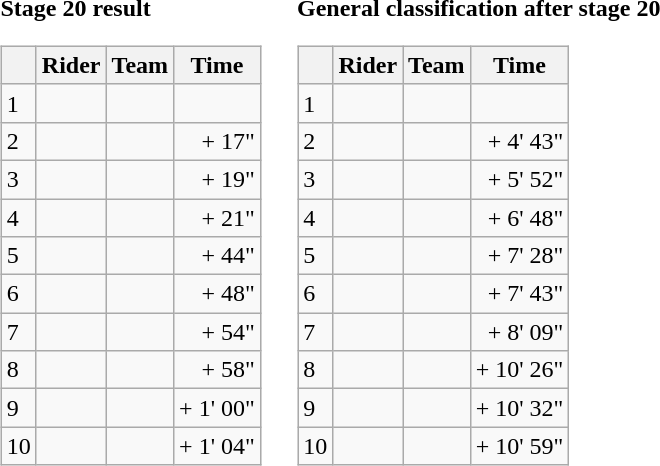<table>
<tr>
<td><strong>Stage 20 result</strong><br><table class="wikitable">
<tr>
<th></th>
<th>Rider</th>
<th>Team</th>
<th>Time</th>
</tr>
<tr>
<td>1</td>
<td> </td>
<td></td>
<td align="right"></td>
</tr>
<tr>
<td>2</td>
<td></td>
<td></td>
<td align="right">+ 17"</td>
</tr>
<tr>
<td>3</td>
<td></td>
<td></td>
<td align="right">+ 19"</td>
</tr>
<tr>
<td>4</td>
<td></td>
<td></td>
<td align="right">+ 21"</td>
</tr>
<tr>
<td>5</td>
<td></td>
<td></td>
<td align="right">+ 44"</td>
</tr>
<tr>
<td>6</td>
<td></td>
<td></td>
<td align="right">+ 48"</td>
</tr>
<tr>
<td>7</td>
<td></td>
<td></td>
<td align="right">+ 54"</td>
</tr>
<tr>
<td>8</td>
<td></td>
<td></td>
<td align="right">+ 58"</td>
</tr>
<tr>
<td>9</td>
<td></td>
<td></td>
<td align="right">+ 1' 00"</td>
</tr>
<tr>
<td>10</td>
<td> </td>
<td></td>
<td align="right">+ 1' 04"</td>
</tr>
</table>
</td>
<td></td>
<td><strong>General classification after stage 20</strong><br><table class="wikitable">
<tr>
<th></th>
<th>Rider</th>
<th>Team</th>
<th>Time</th>
</tr>
<tr>
<td>1</td>
<td> </td>
<td></td>
<td align="right"></td>
</tr>
<tr>
<td>2</td>
<td></td>
<td></td>
<td align="right">+ 4' 43"</td>
</tr>
<tr>
<td>3</td>
<td></td>
<td></td>
<td align="right">+ 5' 52"</td>
</tr>
<tr>
<td>4</td>
<td></td>
<td></td>
<td align="right">+ 6' 48"</td>
</tr>
<tr>
<td>5</td>
<td> </td>
<td></td>
<td align="right">+ 7' 28"</td>
</tr>
<tr>
<td>6</td>
<td></td>
<td></td>
<td align="right">+ 7' 43"</td>
</tr>
<tr>
<td>7</td>
<td></td>
<td></td>
<td align="right">+ 8' 09"</td>
</tr>
<tr>
<td>8</td>
<td></td>
<td></td>
<td align="right">+ 10' 26"</td>
</tr>
<tr>
<td>9</td>
<td></td>
<td></td>
<td align="right">+ 10' 32"</td>
</tr>
<tr>
<td>10</td>
<td></td>
<td></td>
<td align="right">+ 10' 59"</td>
</tr>
</table>
</td>
</tr>
</table>
